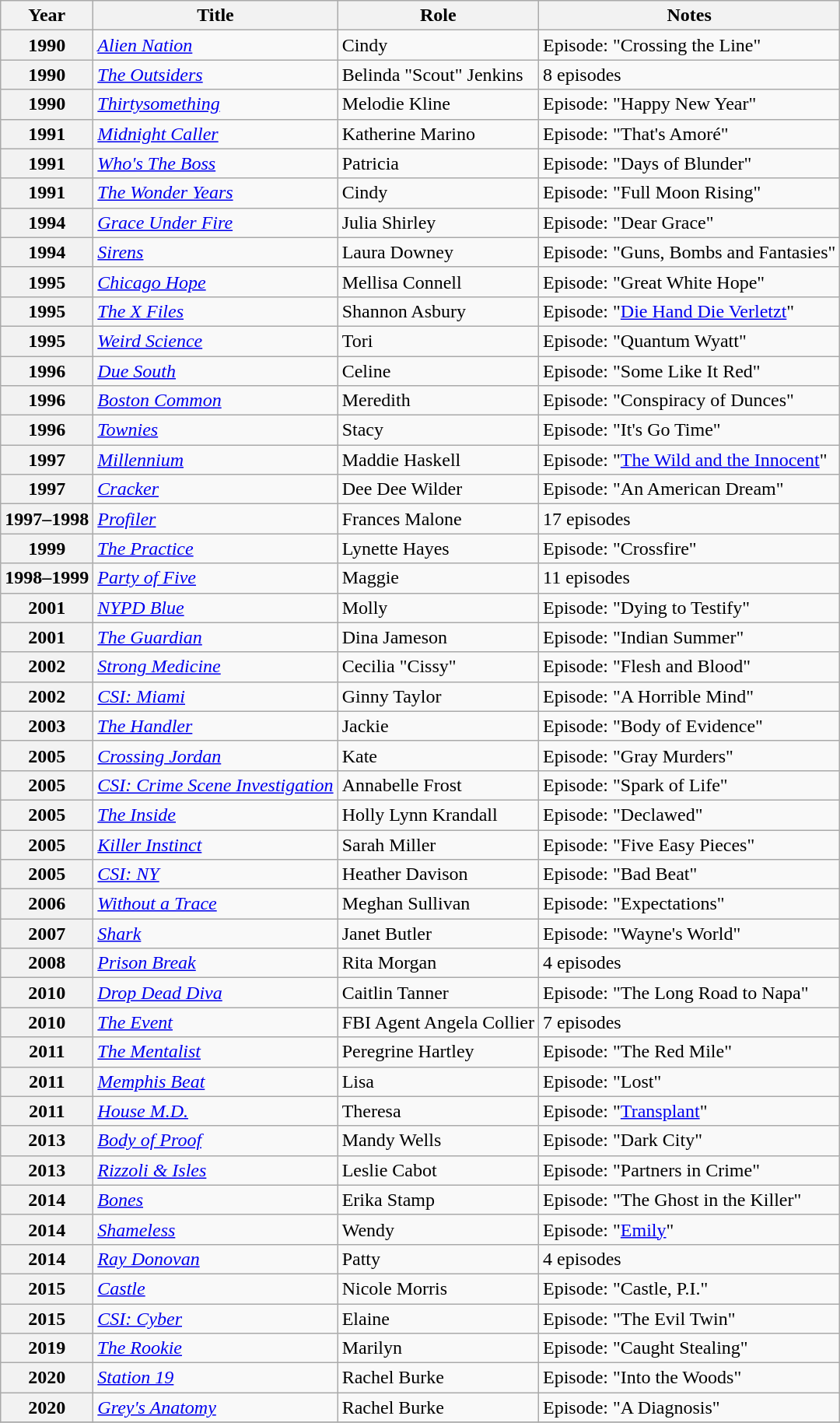<table class="wikitable sortable plainrowheaders">
<tr>
<th>Year</th>
<th>Title</th>
<th>Role</th>
<th class="unsortable">Notes</th>
</tr>
<tr>
<th scope="row">1990</th>
<td><em><a href='#'>Alien Nation</a></em></td>
<td>Cindy</td>
<td>Episode: "Crossing the Line"</td>
</tr>
<tr>
<th scope="row">1990</th>
<td><em><a href='#'>The Outsiders</a></em></td>
<td>Belinda "Scout" Jenkins</td>
<td>8 episodes</td>
</tr>
<tr>
<th scope="row">1990</th>
<td><em><a href='#'>Thirtysomething</a></em></td>
<td>Melodie Kline</td>
<td>Episode: "Happy New Year"</td>
</tr>
<tr>
<th scope="row">1991</th>
<td><em><a href='#'>Midnight Caller</a></em></td>
<td>Katherine Marino</td>
<td>Episode: "That's Amoré"</td>
</tr>
<tr>
<th scope="row">1991</th>
<td><em><a href='#'>Who's The Boss</a></em></td>
<td>Patricia</td>
<td>Episode: "Days of Blunder"</td>
</tr>
<tr>
<th scope="row">1991</th>
<td><em><a href='#'>The Wonder Years</a></em></td>
<td>Cindy</td>
<td>Episode: "Full Moon Rising"</td>
</tr>
<tr>
<th scope="row">1994</th>
<td><em><a href='#'>Grace Under Fire</a></em></td>
<td>Julia Shirley</td>
<td>Episode: "Dear Grace"</td>
</tr>
<tr>
<th scope="row">1994</th>
<td><em><a href='#'>Sirens</a></em></td>
<td>Laura Downey</td>
<td>Episode: "Guns, Bombs and Fantasies"</td>
</tr>
<tr>
<th scope="row">1995</th>
<td><em><a href='#'>Chicago Hope</a></em></td>
<td>Mellisa Connell</td>
<td>Episode: "Great White Hope"</td>
</tr>
<tr>
<th scope="row">1995</th>
<td><em><a href='#'>The X Files</a></em></td>
<td>Shannon Asbury</td>
<td>Episode: "<a href='#'>Die Hand Die Verletzt</a>"</td>
</tr>
<tr>
<th scope="row">1995</th>
<td><em><a href='#'>Weird Science</a></em></td>
<td>Tori</td>
<td>Episode: "Quantum Wyatt"</td>
</tr>
<tr>
<th scope="row">1996</th>
<td><em><a href='#'>Due South</a></em></td>
<td>Celine</td>
<td>Episode: "Some Like It Red"</td>
</tr>
<tr>
<th scope="row">1996</th>
<td><em><a href='#'>Boston Common</a></em></td>
<td>Meredith</td>
<td>Episode: "Conspiracy of Dunces"</td>
</tr>
<tr>
<th scope="row">1996</th>
<td><em><a href='#'>Townies</a></em></td>
<td>Stacy</td>
<td>Episode: "It's Go Time"</td>
</tr>
<tr>
<th scope="row">1997</th>
<td><em><a href='#'>Millennium</a></em></td>
<td>Maddie Haskell</td>
<td>Episode: "<a href='#'>The Wild and the Innocent</a>"</td>
</tr>
<tr>
<th scope="row">1997</th>
<td><em><a href='#'>Cracker</a></em></td>
<td>Dee Dee Wilder</td>
<td>Episode: "An American Dream"</td>
</tr>
<tr>
<th scope="row">1997–1998</th>
<td><em><a href='#'>Profiler</a></em></td>
<td>Frances Malone</td>
<td>17 episodes</td>
</tr>
<tr>
<th scope="row">1999</th>
<td><em><a href='#'>The Practice</a></em></td>
<td>Lynette Hayes</td>
<td>Episode: "Crossfire"</td>
</tr>
<tr>
<th scope="row">1998–1999</th>
<td><em><a href='#'>Party of Five</a></em></td>
<td>Maggie</td>
<td>11 episodes</td>
</tr>
<tr>
<th scope="row">2001</th>
<td><em><a href='#'>NYPD Blue</a></em></td>
<td>Molly</td>
<td>Episode: "Dying to Testify"</td>
</tr>
<tr>
<th scope="row">2001</th>
<td><em><a href='#'>The Guardian</a></em></td>
<td>Dina Jameson</td>
<td>Episode: "Indian Summer"</td>
</tr>
<tr>
<th scope="row">2002</th>
<td><em><a href='#'>Strong Medicine</a></em></td>
<td>Cecilia "Cissy"</td>
<td>Episode: "Flesh and Blood"</td>
</tr>
<tr>
<th scope="row">2002</th>
<td><em><a href='#'>CSI: Miami</a></em></td>
<td>Ginny Taylor</td>
<td>Episode: "A Horrible Mind"</td>
</tr>
<tr>
<th scope="row">2003</th>
<td><em><a href='#'>The Handler</a></em></td>
<td>Jackie</td>
<td>Episode: "Body of Evidence"</td>
</tr>
<tr>
<th scope="row">2005</th>
<td><em><a href='#'>Crossing Jordan</a></em></td>
<td>Kate</td>
<td>Episode: "Gray Murders"</td>
</tr>
<tr>
<th scope="row">2005</th>
<td><em><a href='#'>CSI: Crime Scene Investigation</a></em></td>
<td>Annabelle Frost</td>
<td>Episode: "Spark of Life"</td>
</tr>
<tr>
<th scope="row">2005</th>
<td><em><a href='#'>The Inside</a></em></td>
<td>Holly Lynn Krandall</td>
<td>Episode: "Declawed"</td>
</tr>
<tr>
<th scope="row">2005</th>
<td><em><a href='#'>Killer Instinct</a></em></td>
<td>Sarah Miller</td>
<td>Episode: "Five Easy Pieces"</td>
</tr>
<tr>
<th scope="row">2005</th>
<td><em><a href='#'>CSI: NY</a></em></td>
<td>Heather Davison</td>
<td>Episode: "Bad Beat"</td>
</tr>
<tr>
<th scope="row">2006</th>
<td><em><a href='#'>Without a Trace</a></em></td>
<td>Meghan Sullivan</td>
<td>Episode: "Expectations"</td>
</tr>
<tr>
<th scope="row">2007</th>
<td><em><a href='#'>Shark</a></em></td>
<td>Janet Butler</td>
<td>Episode: "Wayne's World"</td>
</tr>
<tr>
<th scope="row">2008</th>
<td><em><a href='#'>Prison Break</a></em></td>
<td>Rita Morgan</td>
<td>4 episodes</td>
</tr>
<tr>
<th scope="row">2010</th>
<td><em><a href='#'>Drop Dead Diva</a></em></td>
<td>Caitlin Tanner</td>
<td>Episode: "The Long Road to Napa"</td>
</tr>
<tr>
<th scope="row">2010</th>
<td><em><a href='#'>The Event</a></em></td>
<td>FBI Agent Angela Collier</td>
<td>7 episodes</td>
</tr>
<tr>
<th scope="row">2011</th>
<td><em><a href='#'>The Mentalist</a></em></td>
<td>Peregrine Hartley</td>
<td>Episode: "The Red Mile"</td>
</tr>
<tr>
<th scope="row">2011</th>
<td><em><a href='#'>Memphis Beat</a></em></td>
<td>Lisa</td>
<td>Episode: "Lost"</td>
</tr>
<tr>
<th scope="row">2011</th>
<td><em><a href='#'>House M.D.</a></em></td>
<td>Theresa</td>
<td>Episode: "<a href='#'>Transplant</a>"</td>
</tr>
<tr>
<th scope="row">2013</th>
<td><em><a href='#'>Body of Proof</a></em></td>
<td>Mandy Wells</td>
<td>Episode: "Dark City"</td>
</tr>
<tr>
<th scope="row">2013</th>
<td><em><a href='#'>Rizzoli & Isles</a></em></td>
<td>Leslie Cabot</td>
<td>Episode: "Partners in Crime"</td>
</tr>
<tr>
<th scope="row">2014</th>
<td><em><a href='#'>Bones</a></em></td>
<td>Erika Stamp</td>
<td>Episode: "The Ghost in the Killer"</td>
</tr>
<tr>
<th scope="row">2014</th>
<td><em><a href='#'>Shameless</a></em></td>
<td>Wendy</td>
<td>Episode: "<a href='#'>Emily</a>"</td>
</tr>
<tr>
<th scope="row">2014</th>
<td><em><a href='#'>Ray Donovan</a></em></td>
<td>Patty</td>
<td>4 episodes</td>
</tr>
<tr>
<th scope="row">2015</th>
<td><em><a href='#'>Castle</a></em></td>
<td>Nicole Morris</td>
<td>Episode: "Castle, P.I."</td>
</tr>
<tr>
<th scope="row">2015</th>
<td><em><a href='#'>CSI: Cyber</a></em></td>
<td>Elaine</td>
<td>Episode: "The Evil Twin"</td>
</tr>
<tr>
<th scope="row">2019</th>
<td><em><a href='#'>The Rookie</a></em></td>
<td>Marilyn</td>
<td>Episode: "Caught Stealing"</td>
</tr>
<tr>
<th scope="row">2020</th>
<td><em><a href='#'>Station 19</a></em></td>
<td>Rachel Burke</td>
<td>Episode: "Into the Woods"</td>
</tr>
<tr>
<th scope="row">2020</th>
<td><em><a href='#'>Grey's Anatomy</a></em></td>
<td>Rachel Burke</td>
<td>Episode: "A Diagnosis"</td>
</tr>
<tr>
</tr>
</table>
